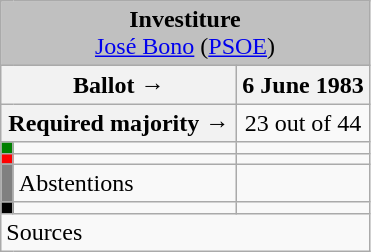<table class="wikitable" style="text-align:center;">
<tr>
<td colspan="3" align="center" bgcolor="#C0C0C0"><strong>Investiture</strong><br><a href='#'>José Bono</a> (<a href='#'>PSOE</a>)</td>
</tr>
<tr>
<th colspan="2" width="150px">Ballot →</th>
<th>6 June 1983</th>
</tr>
<tr>
<th colspan="2">Required majority →</th>
<td>23 out of 44 </td>
</tr>
<tr>
<th width="1px" style="background:green;"></th>
<td align="left"></td>
<td></td>
</tr>
<tr>
<th style="color:inherit;background:red;"></th>
<td align="left"></td>
<td></td>
</tr>
<tr>
<th style="color:inherit;background:gray;"></th>
<td align="left"><span>Abstentions</span></td>
<td></td>
</tr>
<tr>
<th style="color:inherit;background:black;"></th>
<td align="left"></td>
<td></td>
</tr>
<tr>
<td align="left" colspan="3">Sources</td>
</tr>
</table>
